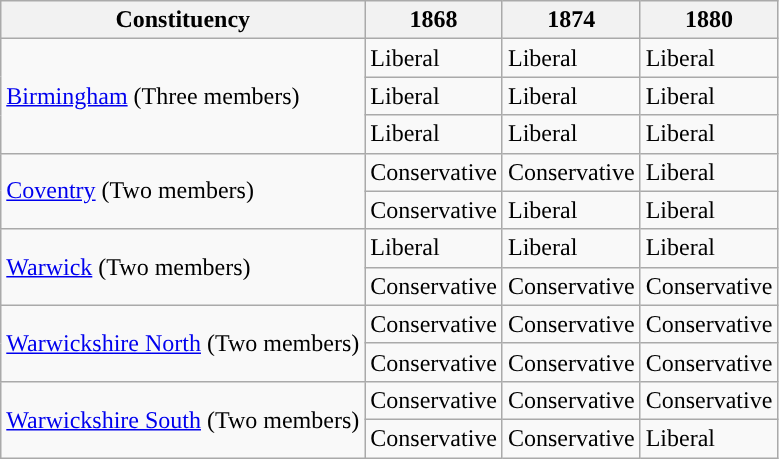<table class="wikitable">
<tr>
<th>Constituency</th>
<th>1868</th>
<th>1874</th>
<th>1880</th>
</tr>
<tr>
<td rowspan="3"><a href='#'>Birmingham</a> (Three members)</td>
<td>Liberal</td>
<td>Liberal</td>
<td>Liberal</td>
</tr>
<tr>
<td>Liberal</td>
<td>Liberal</td>
<td>Liberal</td>
</tr>
<tr>
<td>Liberal</td>
<td>Liberal</td>
<td>Liberal</td>
</tr>
<tr>
<td rowspan="2"><a href='#'>Coventry</a> (Two members)</td>
<td>Conservative</td>
<td>Conservative</td>
<td>Liberal</td>
</tr>
<tr>
<td>Conservative</td>
<td>Liberal</td>
<td>Liberal</td>
</tr>
<tr>
<td rowspan="2"><a href='#'>Warwick</a> (Two members)</td>
<td>Liberal</td>
<td>Liberal</td>
<td>Liberal</td>
</tr>
<tr>
<td>Conservative</td>
<td>Conservative</td>
<td>Conservative</td>
</tr>
<tr>
<td rowspan="2"><a href='#'>Warwickshire North</a> (Two members)</td>
<td>Conservative</td>
<td>Conservative</td>
<td>Conservative</td>
</tr>
<tr>
<td>Conservative</td>
<td>Conservative</td>
<td>Conservative</td>
</tr>
<tr>
<td rowspan="2"><a href='#'>Warwickshire South</a> (Two members)</td>
<td>Conservative</td>
<td>Conservative</td>
<td>Conservative</td>
</tr>
<tr>
<td>Conservative</td>
<td>Conservative</td>
<td>Liberal</td>
</tr>
</table>
